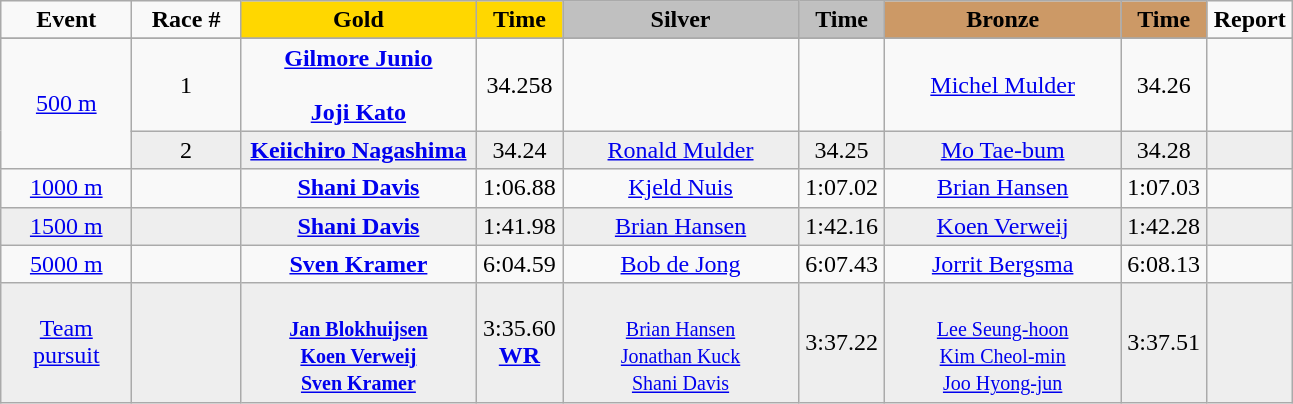<table class="wikitable">
<tr>
<td width="80" align="center"><strong>Event</strong></td>
<td width="65" align="center"><strong>Race #</strong></td>
<td width="150" bgcolor="gold" align="center"><strong>Gold</strong></td>
<td width="50" bgcolor="gold" align="center"><strong>Time</strong></td>
<td width="150" bgcolor="silver" align="center"><strong>Silver</strong></td>
<td width="50" bgcolor="silver" align="center"><strong>Time</strong></td>
<td width="150" bgcolor="#CC9966" align="center"><strong>Bronze</strong></td>
<td width="50" bgcolor="#CC9966" align="center"><strong>Time</strong></td>
<td width="50" align="center"><strong>Report</strong></td>
</tr>
<tr bgcolor="#cccccc">
</tr>
<tr>
<td rowspan=2 align="center"><a href='#'>500 m</a></td>
<td align="center">1</td>
<td align="center"><strong><a href='#'>Gilmore Junio</a></strong><br><small></small><br><strong><a href='#'>Joji Kato</a></strong><br><small></small></td>
<td align="center">34.258</td>
<td></td>
<td></td>
<td align="center"><a href='#'>Michel Mulder</a><br><small></small></td>
<td align="center">34.26</td>
<td align="center"></td>
</tr>
<tr bgcolor="#eeeeee">
<td align="center">2</td>
<td align="center"><strong><a href='#'>Keiichiro Nagashima</a></strong><br><small></small></td>
<td align="center">34.24</td>
<td align="center"><a href='#'>Ronald Mulder</a><br><small></small></td>
<td align="center">34.25</td>
<td align="center"><a href='#'>Mo Tae-bum</a><br><small></small></td>
<td align="center">34.28</td>
<td align="center"></td>
</tr>
<tr>
<td align="center"><a href='#'>1000 m</a></td>
<td align="center"></td>
<td align="center"><strong><a href='#'>Shani Davis</a></strong><br><small></small></td>
<td align="center">1:06.88</td>
<td align="center"><a href='#'>Kjeld Nuis</a><br><small></small></td>
<td align="center">1:07.02</td>
<td align="center"><a href='#'>Brian Hansen</a><br><small></small></td>
<td align="center">1:07.03</td>
<td align="center"></td>
</tr>
<tr bgcolor="#eeeeee">
<td align="center"><a href='#'>1500 m</a></td>
<td align="center"></td>
<td align="center"><strong><a href='#'>Shani Davis</a></strong><br><small></small></td>
<td align="center">1:41.98</td>
<td align="center"><a href='#'>Brian Hansen</a><br><small></small></td>
<td align="center">1:42.16</td>
<td align="center"><a href='#'>Koen Verweij</a><br><small></small></td>
<td align="center">1:42.28</td>
<td align="center"></td>
</tr>
<tr>
<td align="center"><a href='#'>5000 m</a></td>
<td align="center"></td>
<td align="center"><strong><a href='#'>Sven Kramer</a></strong><br><small></small></td>
<td align="center">6:04.59</td>
<td align="center"><a href='#'>Bob de Jong</a><br><small></small></td>
<td align="center">6:07.43</td>
<td align="center"><a href='#'>Jorrit Bergsma</a><br><small></small></td>
<td align="center">6:08.13</td>
<td align="center"></td>
</tr>
<tr bgcolor="#eeeeee">
<td align="center"><a href='#'>Team pursuit</a></td>
<td align="center"></td>
<td align="center"><strong><br><small><a href='#'>Jan Blokhuijsen</a><br><a href='#'>Koen Verweij</a><br><a href='#'>Sven Kramer</a></small></strong></td>
<td align="center">3:35.60<br><strong><a href='#'>WR</a></strong></td>
<td align="center"><br><small><a href='#'>Brian Hansen</a><br><a href='#'>Jonathan Kuck</a><br><a href='#'>Shani Davis</a></small></td>
<td align="center">3:37.22</td>
<td align="center"><br><small><a href='#'>Lee Seung-hoon</a><br><a href='#'>Kim Cheol-min</a><br><a href='#'>Joo Hyong-jun</a></small></td>
<td align="center">3:37.51</td>
<td align="center"></td>
</tr>
</table>
